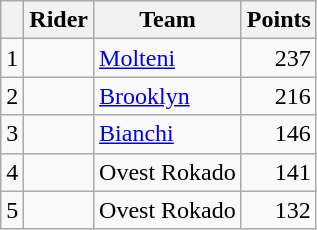<table class="wikitable">
<tr>
<th></th>
<th>Rider</th>
<th>Team</th>
<th>Points</th>
</tr>
<tr>
<td>1</td>
<td>  </td>
<td><a href='#'>Molteni</a></td>
<td align=right>237</td>
</tr>
<tr>
<td>2</td>
<td></td>
<td><a href='#'>Brooklyn</a></td>
<td align=right>216</td>
</tr>
<tr>
<td>3</td>
<td></td>
<td><a href='#'>Bianchi</a></td>
<td align=right>146</td>
</tr>
<tr>
<td>4</td>
<td></td>
<td>Ovest Rokado</td>
<td align=right>141</td>
</tr>
<tr>
<td>5</td>
<td></td>
<td>Ovest Rokado</td>
<td align=right>132</td>
</tr>
</table>
